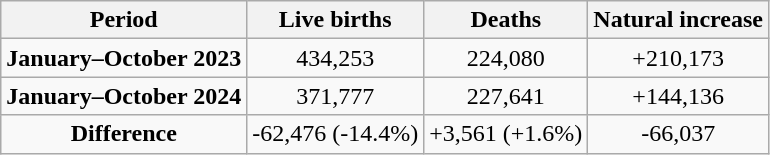<table class="wikitable"  style="text-align:center;">
<tr>
<th>Period</th>
<th>Live births</th>
<th>Deaths</th>
<th>Natural increase</th>
</tr>
<tr>
<td><strong>January–October 2023</strong></td>
<td>434,253</td>
<td>224,080</td>
<td>+210,173</td>
</tr>
<tr>
<td><strong>January–October 2024</strong></td>
<td>371,777</td>
<td>227,641</td>
<td>+144,136</td>
</tr>
<tr>
<td><strong>Difference</strong></td>
<td> -62,476 (-14.4%)</td>
<td> +3,561 (+1.6%)</td>
<td> -66,037</td>
</tr>
</table>
